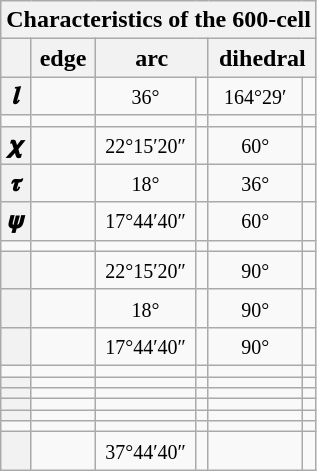<table class="wikitable floatright">
<tr>
<th colspan=6>Characteristics of the 600-cell</th>
</tr>
<tr>
<th align=right></th>
<th align=center>edge</th>
<th colspan=2 align=center>arc</th>
<th colspan=2>dihedral</th>
</tr>
<tr>
<th align=right>𝒍</th>
<td align=center><small></small></td>
<td align=center><small>36°</small></td>
<td align=center><small></small></td>
<td align=center><small>164°29′</small></td>
<td align=center><small></small></td>
</tr>
<tr>
<td></td>
<td></td>
<td></td>
<td></td>
<td></td>
</tr>
<tr>
<th align=right>𝟀</th>
<td align=center><small></small></td>
<td align=center><small>22°15′20″</small></td>
<td align=center><small></small></td>
<td align=center><small>60°</small></td>
<td align=center><small></small></td>
</tr>
<tr>
<th align=right>𝝉</th>
<td align=center><small></small></td>
<td align=center><small>18°</small></td>
<td align=center><small></small></td>
<td align=center><small>36°</small></td>
<td align=center><small></small></td>
</tr>
<tr>
<th align=right>𝟁</th>
<td align=center><small></small></td>
<td align=center><small>17°44′40″</small></td>
<td align=center><small></small></td>
<td align=center><small>60°</small></td>
<td align=center><small></small></td>
</tr>
<tr>
<td></td>
<td></td>
<td></td>
<td></td>
<td></td>
</tr>
<tr>
<th align=right><small></small></th>
<td align=center><small></small></td>
<td align=center><small>22°15′20″</small></td>
<td align=center><small></small></td>
<td align=center><small>90°</small></td>
<td align=center><small></small></td>
</tr>
<tr>
<th align=right><small></small></th>
<td align=center><small></small></td>
<td align=center><small>18°</small></td>
<td align=center><small></small></td>
<td align=center><small>90°</small></td>
<td align=center><small></small></td>
</tr>
<tr>
<th align=right><small></small></th>
<td align=center><small></small></td>
<td align=center><small>17°44′40″</small></td>
<td align=center><small></small></td>
<td align=center><small>90°</small></td>
<td align=center><small></small></td>
</tr>
<tr>
<td></td>
<td></td>
<td></td>
<td></td>
<td></td>
</tr>
<tr>
<th align=right><small></small></th>
<td align=center><small></small></td>
<td align=center></td>
<td align=center></td>
<td align=center></td>
<td align=center></td>
</tr>
<tr>
<th align=right><small></small></th>
<td align=center><small></small></td>
<td align=center></td>
<td align=center></td>
<td align=center></td>
<td align=center></td>
</tr>
<tr>
<th align=right><small></small></th>
<td align=center><small></small></td>
<td align=center></td>
<td align=center></td>
<td align=center></td>
<td align=center></td>
</tr>
<tr>
<th align=right><small></small></th>
<td align=center><small></small></td>
<td align=center></td>
<td align=center></td>
<td align=center></td>
<td align=center></td>
</tr>
<tr>
<td></td>
<td></td>
<td></td>
<td></td>
<td></td>
</tr>
<tr>
<th align=right><small></small></th>
<td align=center></td>
<td align=center><small>37°44′40″</small></td>
<td align=center><small></small></td>
<td align=center></td>
<td align=center></td>
</tr>
</table>
